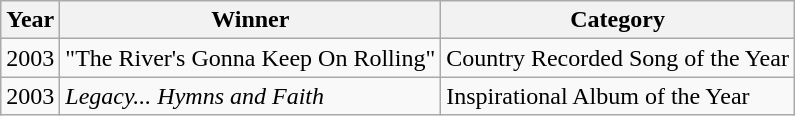<table class="wikitable">
<tr>
<th align="left">Year</th>
<th align="left">Winner</th>
<th align="left">Category</th>
</tr>
<tr>
<td align="left">2003</td>
<td align="left">"The River's Gonna Keep On Rolling"</td>
<td align="left">Country Recorded Song of the Year</td>
</tr>
<tr>
<td align="left">2003</td>
<td align="left"><em>Legacy... Hymns and Faith</em></td>
<td align="left">Inspirational Album of the Year</td>
</tr>
</table>
